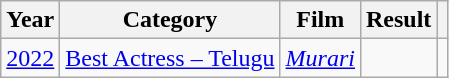<table class="wikitable plainrowheaders">
<tr>
<th>Year</th>
<th>Category</th>
<th>Film</th>
<th>Result</th>
<th></th>
</tr>
<tr>
<td><a href='#'>2022</a></td>
<td><a href='#'>Best Actress – Telugu</a></td>
<td><em><a href='#'>Murari</a></em></td>
<td></td>
<td></td>
</tr>
</table>
